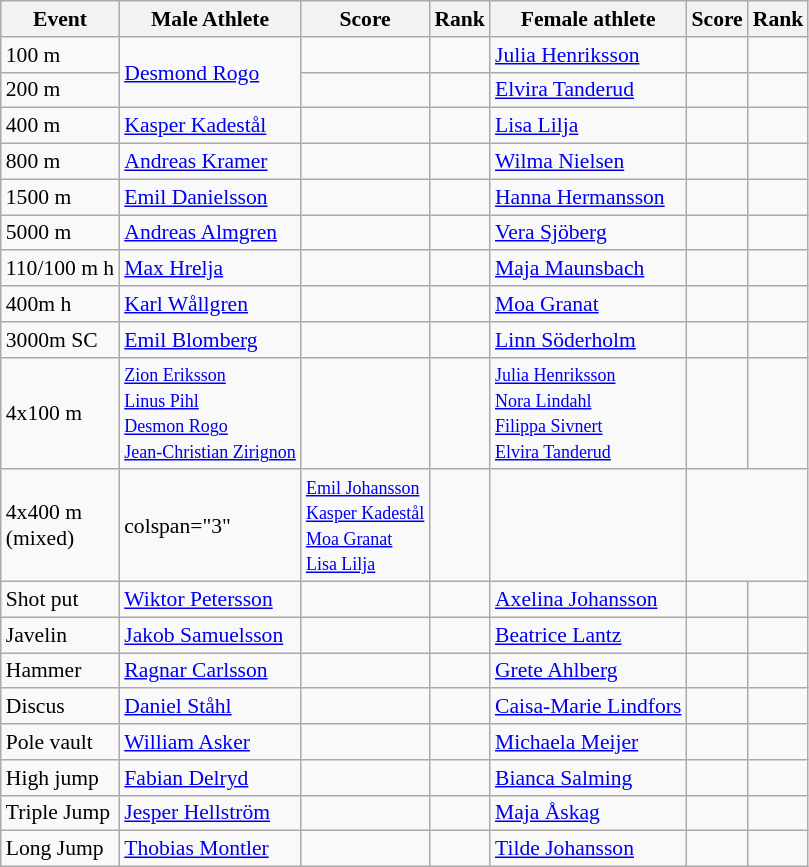<table class="wikitable" style="text-align:left; font-size:90%">
<tr>
<th>Event</th>
<th>Male Athlete</th>
<th>Score</th>
<th>Rank</th>
<th>Female athlete</th>
<th>Score</th>
<th>Rank</th>
</tr>
<tr>
<td align="left">100 m</td>
<td rowspan=2><a href='#'>Desmond Rogo</a></td>
<td></td>
<td></td>
<td><a href='#'>Julia Henriksson</a></td>
<td></td>
<td></td>
</tr>
<tr>
<td>200 m</td>
<td></td>
<td></td>
<td><a href='#'>Elvira Tanderud</a></td>
<td></td>
<td></td>
</tr>
<tr>
<td>400 m</td>
<td><a href='#'>Kasper Kadestål</a></td>
<td></td>
<td></td>
<td><a href='#'>Lisa Lilja</a></td>
<td></td>
<td></td>
</tr>
<tr>
<td>800 m</td>
<td><a href='#'>Andreas Kramer</a></td>
<td></td>
<td></td>
<td><a href='#'>Wilma Nielsen</a></td>
<td></td>
</tr>
<tr>
<td>1500 m</td>
<td><a href='#'>Emil Danielsson</a></td>
<td></td>
<td></td>
<td><a href='#'>Hanna Hermansson</a></td>
<td></td>
<td></td>
</tr>
<tr>
<td>5000 m</td>
<td><a href='#'>Andreas Almgren</a></td>
<td></td>
<td></td>
<td><a href='#'>Vera Sjöberg</a></td>
<td></td>
<td></td>
</tr>
<tr>
<td>110/100 m h</td>
<td><a href='#'>Max Hrelja</a></td>
<td></td>
<td></td>
<td><a href='#'>Maja Maunsbach</a></td>
<td></td>
<td></td>
</tr>
<tr>
<td>400m h</td>
<td><a href='#'>Karl Wållgren</a></td>
<td></td>
<td></td>
<td><a href='#'>Moa Granat</a></td>
<td></td>
<td></td>
</tr>
<tr>
<td>3000m SC</td>
<td><a href='#'>Emil Blomberg</a></td>
<td></td>
<td></td>
<td><a href='#'>Linn Söderholm</a></td>
<td></td>
<td></td>
</tr>
<tr>
<td>4x100 m</td>
<td><small><a href='#'>Zion Eriksson</a><br><a href='#'>Linus Pihl</a><br><a href='#'>Desmon Rogo</a><br><a href='#'>Jean-Christian Zirignon</a></small></td>
<td></td>
<td></td>
<td><small><a href='#'>Julia Henriksson</a><br><a href='#'>Nora Lindahl</a><br><a href='#'>Filippa Sivnert</a><br><a href='#'>Elvira Tanderud</a></small></td>
<td></td>
<td></td>
</tr>
<tr>
<td>4x400 m<br>(mixed)</td>
<td>colspan="3" </td>
<td><small><a href='#'>Emil Johansson</a><br><a href='#'>Kasper Kadestål</a><br><a href='#'>Moa Granat</a><br><a href='#'>Lisa Lilja</a></small></td>
<td></td>
<td></td>
</tr>
<tr>
<td>Shot put</td>
<td><a href='#'>Wiktor Petersson</a></td>
<td></td>
<td></td>
<td><a href='#'>Axelina Johansson</a></td>
<td></td>
<td></td>
</tr>
<tr>
<td>Javelin</td>
<td><a href='#'>Jakob Samuelsson</a></td>
<td></td>
<td></td>
<td><a href='#'>Beatrice Lantz</a></td>
<td></td>
<td></td>
</tr>
<tr>
<td>Hammer</td>
<td><a href='#'>Ragnar Carlsson</a></td>
<td></td>
<td></td>
<td><a href='#'>Grete Ahlberg</a></td>
<td></td>
<td></td>
</tr>
<tr>
<td>Discus</td>
<td><a href='#'>Daniel Ståhl</a></td>
<td></td>
<td></td>
<td><a href='#'>Caisa-Marie Lindfors</a></td>
<td></td>
<td></td>
</tr>
<tr>
<td>Pole vault</td>
<td><a href='#'>William Asker</a></td>
<td></td>
<td></td>
<td><a href='#'>Michaela Meijer</a></td>
<td></td>
<td></td>
</tr>
<tr>
<td>High jump</td>
<td><a href='#'>Fabian Delryd</a></td>
<td></td>
<td></td>
<td><a href='#'>Bianca Salming</a></td>
<td></td>
<td></td>
</tr>
<tr>
<td>Triple Jump</td>
<td><a href='#'>Jesper Hellström</a></td>
<td></td>
<td></td>
<td><a href='#'>Maja Åskag</a></td>
<td></td>
<td></td>
</tr>
<tr>
<td>Long Jump</td>
<td><a href='#'>Thobias Montler</a></td>
<td></td>
<td></td>
<td><a href='#'>Tilde Johansson</a></td>
<td></td>
<td></td>
</tr>
</table>
